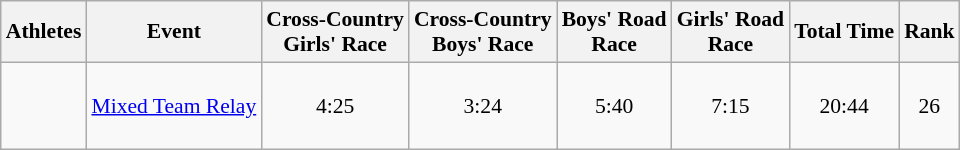<table class="wikitable" style="font-size:90%;">
<tr>
<th>Athletes</th>
<th>Event</th>
<th>Cross-Country<br>Girls' Race</th>
<th>Cross-Country<br>Boys' Race</th>
<th>Boys' Road<br>Race</th>
<th>Girls' Road<br>Race</th>
<th>Total Time</th>
<th>Rank</th>
</tr>
<tr align=center>
<td align=left><br><br><br></td>
<td align=left><a href='#'>Mixed Team Relay</a></td>
<td>4:25</td>
<td>3:24</td>
<td>5:40</td>
<td>7:15</td>
<td>20:44</td>
<td>26</td>
</tr>
</table>
